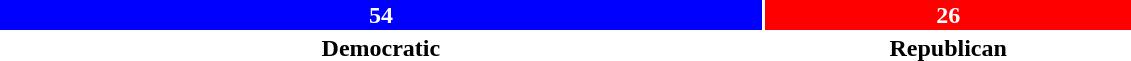<table style="width:60%; text-align:center;">
<tr style="color:white;">
<td style="background:blue; width:67.5%;"><strong>54</strong></td>
<td style="background:red; width:32.5%;"><strong>26</strong></td>
</tr>
<tr>
<td><span><strong>Democratic</strong></span></td>
<td><span><strong>Republican</strong></span></td>
</tr>
</table>
